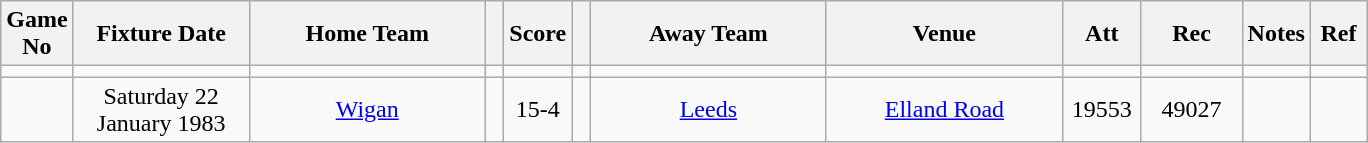<table class="wikitable" style="text-align:center;">
<tr>
<th width=10 abbr="No">Game No</th>
<th width=110 abbr="Date">Fixture Date</th>
<th width=150 abbr="Home Team">Home Team</th>
<th width=5 abbr="space"></th>
<th width=20 abbr="Score">Score</th>
<th width=5 abbr="space"></th>
<th width=150 abbr="Away Team">Away Team</th>
<th width=150 abbr="Venue">Venue</th>
<th width=45 abbr="Att">Att</th>
<th width=60 abbr="Rec">Rec</th>
<th width=20 abbr="Notes">Notes</th>
<th width=30 abbr="Ref">Ref</th>
</tr>
<tr>
<td></td>
<td></td>
<td></td>
<td></td>
<td></td>
<td></td>
<td></td>
<td></td>
<td></td>
<td></td>
<td></td>
</tr>
<tr>
<td></td>
<td>Saturday 22 January 1983</td>
<td><a href='#'>Wigan</a></td>
<td></td>
<td>15-4</td>
<td></td>
<td><a href='#'>Leeds</a></td>
<td><a href='#'>Elland Road</a></td>
<td>19553</td>
<td>49027</td>
<td></td>
<td></td>
</tr>
</table>
